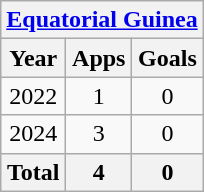<table class="wikitable" style="text-align:center">
<tr>
<th colspan=3><a href='#'>Equatorial Guinea</a></th>
</tr>
<tr>
<th>Year</th>
<th>Apps</th>
<th>Goals</th>
</tr>
<tr>
<td>2022</td>
<td>1</td>
<td>0</td>
</tr>
<tr>
<td>2024</td>
<td>3</td>
<td>0</td>
</tr>
<tr>
<th>Total</th>
<th>4</th>
<th>0</th>
</tr>
</table>
